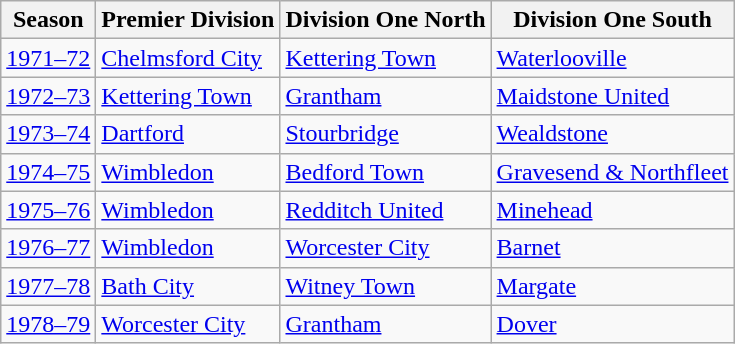<table class="wikitable" style="text-align: left">
<tr>
<th>Season</th>
<th>Premier Division</th>
<th>Division One North</th>
<th>Division One South</th>
</tr>
<tr>
<td><a href='#'>1971–72</a></td>
<td><a href='#'>Chelmsford City</a></td>
<td><a href='#'>Kettering Town</a></td>
<td><a href='#'>Waterlooville</a></td>
</tr>
<tr>
<td><a href='#'>1972–73</a></td>
<td><a href='#'>Kettering Town</a></td>
<td><a href='#'>Grantham</a></td>
<td><a href='#'>Maidstone United</a></td>
</tr>
<tr>
<td><a href='#'>1973–74</a></td>
<td><a href='#'>Dartford</a></td>
<td><a href='#'>Stourbridge</a></td>
<td><a href='#'>Wealdstone</a></td>
</tr>
<tr>
<td><a href='#'>1974–75</a></td>
<td><a href='#'>Wimbledon</a></td>
<td><a href='#'>Bedford Town</a></td>
<td><a href='#'>Gravesend & Northfleet</a></td>
</tr>
<tr>
<td><a href='#'>1975–76</a></td>
<td><a href='#'>Wimbledon</a></td>
<td><a href='#'>Redditch United</a></td>
<td><a href='#'>Minehead</a></td>
</tr>
<tr>
<td><a href='#'>1976–77</a></td>
<td><a href='#'>Wimbledon</a></td>
<td><a href='#'>Worcester City</a></td>
<td><a href='#'>Barnet</a></td>
</tr>
<tr>
<td><a href='#'>1977–78</a></td>
<td><a href='#'>Bath City</a></td>
<td><a href='#'>Witney Town</a></td>
<td><a href='#'>Margate</a></td>
</tr>
<tr>
<td><a href='#'>1978–79</a></td>
<td><a href='#'>Worcester City</a></td>
<td><a href='#'>Grantham</a></td>
<td><a href='#'>Dover</a></td>
</tr>
</table>
